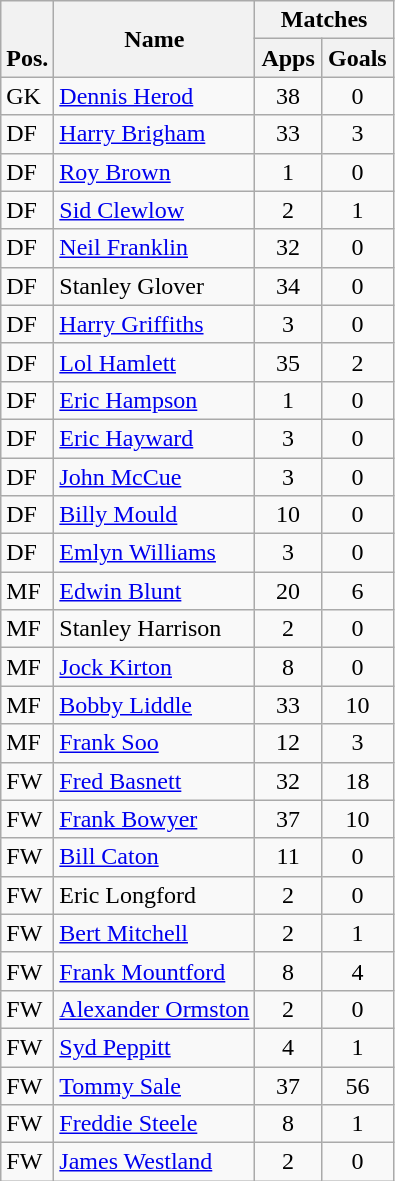<table class="wikitable" style="text-align:center">
<tr>
<th rowspan="2" valign="bottom">Pos.</th>
<th rowspan="2">Name</th>
<th colspan="2" width="85">Matches</th>
</tr>
<tr>
<th>Apps</th>
<th>Goals</th>
</tr>
<tr>
<td align="left">GK</td>
<td align="left"> <a href='#'>Dennis Herod</a></td>
<td>38</td>
<td>0</td>
</tr>
<tr>
<td align="left">DF</td>
<td align="left"> <a href='#'>Harry Brigham</a></td>
<td>33</td>
<td>3</td>
</tr>
<tr>
<td align="left">DF</td>
<td align="left"> <a href='#'>Roy Brown</a></td>
<td>1</td>
<td>0</td>
</tr>
<tr>
<td align="left">DF</td>
<td align="left"> <a href='#'>Sid Clewlow</a></td>
<td>2</td>
<td>1</td>
</tr>
<tr>
<td align="left">DF</td>
<td align="left"> <a href='#'>Neil Franklin</a></td>
<td>32</td>
<td>0</td>
</tr>
<tr>
<td align="left">DF</td>
<td align="left"> Stanley Glover</td>
<td>34</td>
<td>0</td>
</tr>
<tr>
<td align="left">DF</td>
<td align="left"> <a href='#'>Harry Griffiths</a></td>
<td>3</td>
<td>0</td>
</tr>
<tr>
<td align="left">DF</td>
<td align="left"> <a href='#'>Lol Hamlett</a></td>
<td>35</td>
<td>2</td>
</tr>
<tr>
<td align="left">DF</td>
<td align="left"> <a href='#'>Eric Hampson</a></td>
<td>1</td>
<td>0</td>
</tr>
<tr>
<td align="left">DF</td>
<td align="left"> <a href='#'>Eric Hayward</a></td>
<td>3</td>
<td>0</td>
</tr>
<tr>
<td align="left">DF</td>
<td align="left"> <a href='#'>John McCue</a></td>
<td>3</td>
<td>0</td>
</tr>
<tr>
<td align="left">DF</td>
<td align="left"> <a href='#'>Billy Mould</a></td>
<td>10</td>
<td>0</td>
</tr>
<tr>
<td align="left">DF</td>
<td align="left"> <a href='#'>Emlyn Williams</a></td>
<td>3</td>
<td>0</td>
</tr>
<tr>
<td align="left">MF</td>
<td align="left"> <a href='#'>Edwin Blunt</a></td>
<td>20</td>
<td>6</td>
</tr>
<tr>
<td align="left">MF</td>
<td align="left"> Stanley Harrison</td>
<td>2</td>
<td>0</td>
</tr>
<tr>
<td align="left">MF</td>
<td align="left"> <a href='#'>Jock Kirton</a></td>
<td>8</td>
<td>0</td>
</tr>
<tr>
<td align="left">MF</td>
<td align="left"> <a href='#'>Bobby Liddle</a></td>
<td>33</td>
<td>10</td>
</tr>
<tr>
<td align="left">MF</td>
<td align="left"> <a href='#'>Frank Soo</a></td>
<td>12</td>
<td>3</td>
</tr>
<tr>
<td align="left">FW</td>
<td align="left"> <a href='#'>Fred Basnett</a></td>
<td>32</td>
<td>18</td>
</tr>
<tr>
<td align="left">FW</td>
<td align="left"> <a href='#'>Frank Bowyer</a></td>
<td>37</td>
<td>10</td>
</tr>
<tr>
<td align="left">FW</td>
<td align="left"> <a href='#'>Bill Caton</a></td>
<td>11</td>
<td>0</td>
</tr>
<tr>
<td align="left">FW</td>
<td align="left"> Eric Longford</td>
<td>2</td>
<td>0</td>
</tr>
<tr>
<td align="left">FW</td>
<td align="left"> <a href='#'>Bert Mitchell</a></td>
<td>2</td>
<td>1</td>
</tr>
<tr>
<td align="left">FW</td>
<td align="left"> <a href='#'>Frank Mountford</a></td>
<td>8</td>
<td>4</td>
</tr>
<tr>
<td align="left">FW</td>
<td align="left"> <a href='#'>Alexander Ormston</a></td>
<td>2</td>
<td>0</td>
</tr>
<tr>
<td align="left">FW</td>
<td align="left"> <a href='#'>Syd Peppitt</a></td>
<td>4</td>
<td>1</td>
</tr>
<tr>
<td align="left">FW</td>
<td align="left"> <a href='#'>Tommy Sale</a></td>
<td>37</td>
<td>56</td>
</tr>
<tr>
<td align="left">FW</td>
<td align="left"> <a href='#'>Freddie Steele</a></td>
<td>8</td>
<td>1</td>
</tr>
<tr>
<td align="left">FW</td>
<td align="left"> <a href='#'>James Westland</a></td>
<td>2</td>
<td>0</td>
</tr>
</table>
